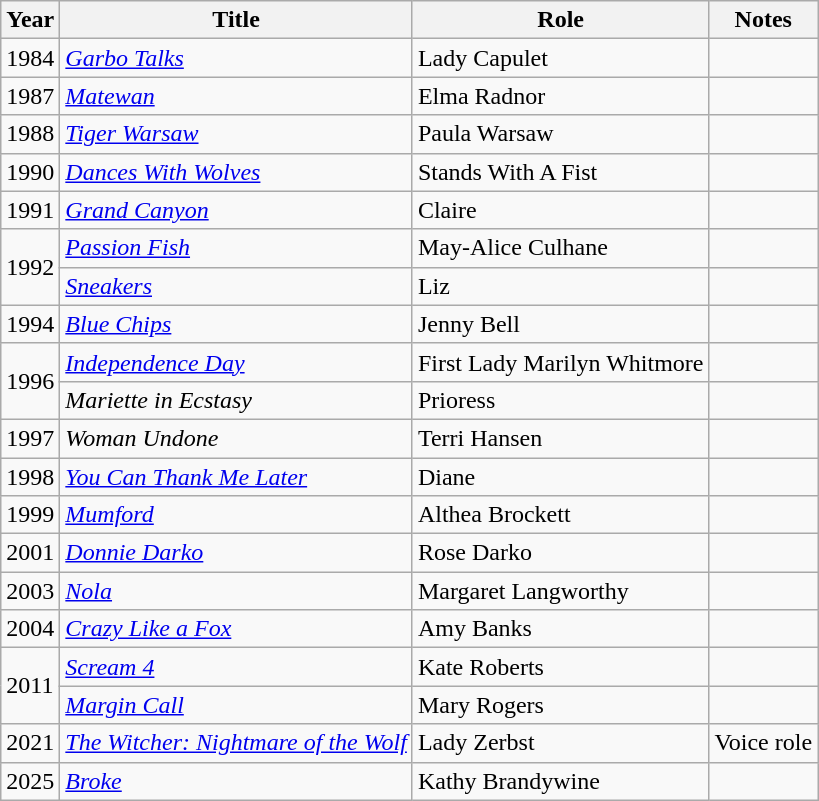<table class="wikitable sortable">
<tr>
<th>Year</th>
<th>Title</th>
<th>Role</th>
<th class="unsortable">Notes</th>
</tr>
<tr>
<td>1984</td>
<td><em><a href='#'>Garbo Talks</a></em></td>
<td>Lady Capulet</td>
<td></td>
</tr>
<tr>
<td>1987</td>
<td><em><a href='#'>Matewan</a></em></td>
<td>Elma Radnor</td>
<td></td>
</tr>
<tr>
<td>1988</td>
<td><em><a href='#'>Tiger Warsaw</a></em></td>
<td>Paula Warsaw</td>
<td></td>
</tr>
<tr>
<td>1990</td>
<td><em><a href='#'>Dances With Wolves</a></em></td>
<td>Stands With A Fist</td>
<td></td>
</tr>
<tr>
<td>1991</td>
<td><em><a href='#'>Grand Canyon</a></em></td>
<td>Claire</td>
<td></td>
</tr>
<tr>
<td rowspan="2">1992</td>
<td><em><a href='#'>Passion Fish</a></em></td>
<td>May-Alice Culhane</td>
<td></td>
</tr>
<tr>
<td><em><a href='#'>Sneakers</a></em></td>
<td>Liz</td>
<td></td>
</tr>
<tr>
<td>1994</td>
<td><em><a href='#'>Blue Chips</a></em></td>
<td>Jenny Bell</td>
<td></td>
</tr>
<tr>
<td rowspan="2">1996</td>
<td><em><a href='#'>Independence Day</a></em></td>
<td>First Lady Marilyn Whitmore</td>
<td></td>
</tr>
<tr>
<td><em>Mariette in Ecstasy</em></td>
<td>Prioress</td>
<td></td>
</tr>
<tr>
<td>1997</td>
<td><em>Woman Undone</em></td>
<td>Terri Hansen</td>
<td></td>
</tr>
<tr>
<td>1998</td>
<td><em><a href='#'>You Can Thank Me Later</a></em></td>
<td>Diane</td>
<td></td>
</tr>
<tr>
<td>1999</td>
<td><em><a href='#'>Mumford</a></em></td>
<td>Althea Brockett</td>
<td></td>
</tr>
<tr>
<td>2001</td>
<td><em><a href='#'>Donnie Darko</a></em></td>
<td>Rose Darko</td>
<td></td>
</tr>
<tr>
<td>2003</td>
<td><em><a href='#'>Nola</a></em></td>
<td>Margaret Langworthy</td>
<td></td>
</tr>
<tr>
<td>2004</td>
<td><em><a href='#'>Crazy Like a Fox</a></em></td>
<td>Amy Banks</td>
<td></td>
</tr>
<tr>
<td rowspan="2">2011</td>
<td><em><a href='#'>Scream 4</a></em></td>
<td>Kate Roberts</td>
<td></td>
</tr>
<tr>
<td><em><a href='#'>Margin Call</a></em></td>
<td>Mary Rogers</td>
<td></td>
</tr>
<tr>
<td>2021</td>
<td><em><a href='#'>The Witcher: Nightmare of the Wolf</a></em></td>
<td>Lady Zerbst</td>
<td>Voice role</td>
</tr>
<tr>
<td>2025</td>
<td><em><a href='#'>Broke</a></em></td>
<td>Kathy Brandywine</td>
<td></td>
</tr>
</table>
